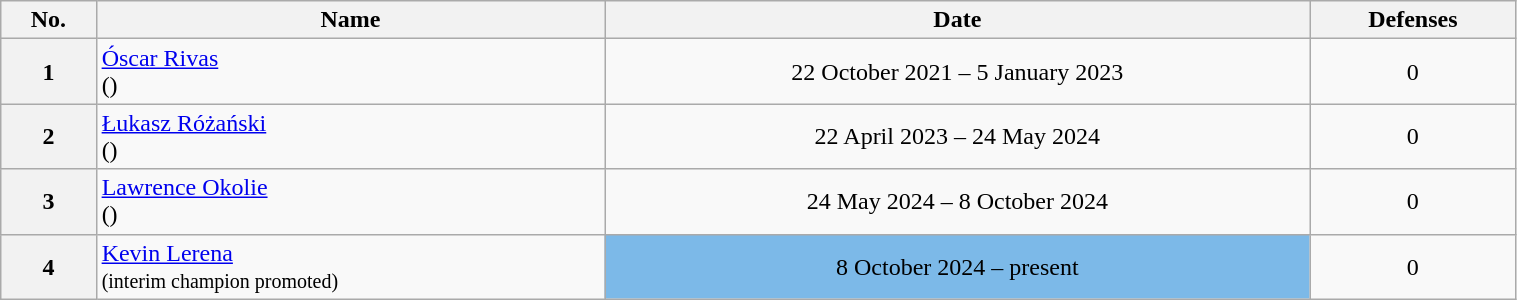<table class="wikitable sortable" style="width:80%;">
<tr>
<th>No.</th>
<th>Name</th>
<th>Date</th>
<th>Defenses</th>
</tr>
<tr style="text-align:center;">
<th>1</th>
<td style="text-align:left;"><a href='#'>Óscar Rivas</a><br>()</td>
<td>22 October 2021 – 5 January 2023</td>
<td>0</td>
</tr>
<tr style="text-align:center;">
<th>2</th>
<td style="text-align:left;"><a href='#'>Łukasz Różański</a><br>()</td>
<td>22 April 2023 –  24 May 2024</td>
<td>0</td>
</tr>
<tr style="text-align:center;">
<th>3</th>
<td style="text-align:left;"><a href='#'>Lawrence Okolie</a><br>()</td>
<td>24 May 2024 –  8 October 2024</td>
<td>0</td>
</tr>
<tr style="text-align:center;">
<th>4</th>
<td style="text-align:left;"><a href='#'>Kevin Lerena</a><br><small>(interim champion promoted)</small></td>
<td style="background:#7CB9E8;">8 October 2024 – present</td>
<td>0</td>
</tr>
</table>
